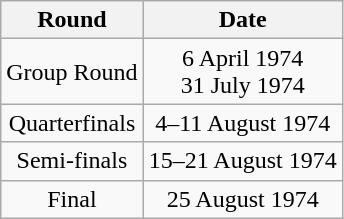<table class="wikitable" style="text-align: center">
<tr>
<th>Round</th>
<th>Date</th>
</tr>
<tr>
<td>Group Round</td>
<td>6 April 1974<br>31 July 1974</td>
</tr>
<tr>
<td>Quarterfinals</td>
<td>4–11 August 1974</td>
</tr>
<tr>
<td>Semi-finals</td>
<td>15–21 August 1974</td>
</tr>
<tr>
<td>Final</td>
<td>25 August 1974</td>
</tr>
</table>
